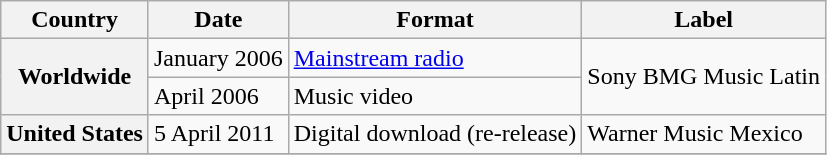<table class="wikitable plainrowheaders">
<tr>
<th scope="col">Country</th>
<th scope="col">Date</th>
<th scope="col">Format</th>
<th scope="col">Label</th>
</tr>
<tr>
<th scope="row" rowspan="2">Worldwide</th>
<td rowspan="">January 2006</td>
<td rowspan=""><a href='#'>Mainstream radio</a></td>
<td rowspan="2">Sony BMG Music Latin</td>
</tr>
<tr>
<td rowspan="">April 2006</td>
<td rowspan="">Music video</td>
</tr>
<tr>
<th scope="row">United States</th>
<td rowspan="">5 April 2011</td>
<td rowspan="">Digital download (re-release)</td>
<td rowspan="">Warner Music Mexico</td>
</tr>
<tr>
</tr>
</table>
